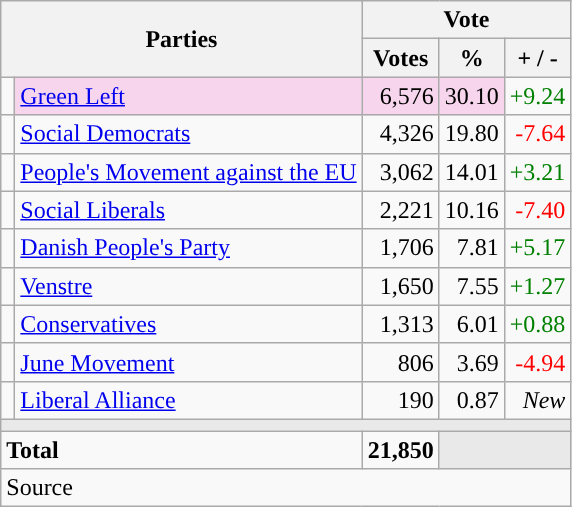<table class="wikitable" style="text-align:right;">
<tr>
<th style="text-align:centre;" rowspan="2" colspan="2" width="225">Parties</th>
<th colspan="3">Vote</th>
</tr>
<tr>
<th width="15">Votes</th>
<th width="15">%</th>
<th width="15">+ / -</th>
</tr>
<tr>
<td width="2" style="color:inherit;background:"></td>
<td bgcolor=#f7d5ed   align="left"><a href='#'>Green Left</a></td>
<td bgcolor=#f7d5ed>6,576</td>
<td bgcolor=#f7d5ed>30.10</td>
<td style=color:green;>+9.24</td>
</tr>
<tr>
<td width="2" style="color:inherit;background:"></td>
<td align="left"><a href='#'>Social Democrats</a></td>
<td>4,326</td>
<td>19.80</td>
<td style=color:red;>-7.64</td>
</tr>
<tr>
<td width="2" style="color:inherit;background:"></td>
<td align="left"><a href='#'>People's Movement against the EU</a></td>
<td>3,062</td>
<td>14.01</td>
<td style=color:green;>+3.21</td>
</tr>
<tr>
<td width="2" style="color:inherit;background:"></td>
<td align="left"><a href='#'>Social Liberals</a></td>
<td>2,221</td>
<td>10.16</td>
<td style=color:red;>-7.40</td>
</tr>
<tr>
<td width="2" style="color:inherit;background:"></td>
<td align="left"><a href='#'>Danish People's Party</a></td>
<td>1,706</td>
<td>7.81</td>
<td style=color:green;>+5.17</td>
</tr>
<tr>
<td width="2" style="color:inherit;background:"></td>
<td align="left"><a href='#'>Venstre</a></td>
<td>1,650</td>
<td>7.55</td>
<td style=color:green;>+1.27</td>
</tr>
<tr>
<td width="2" style="color:inherit;background:"></td>
<td align="left"><a href='#'>Conservatives</a></td>
<td>1,313</td>
<td>6.01</td>
<td style=color:green;>+0.88</td>
</tr>
<tr>
<td width="2" style="color:inherit;background:"></td>
<td align="left"><a href='#'>June Movement</a></td>
<td>806</td>
<td>3.69</td>
<td style=color:red;>-4.94</td>
</tr>
<tr>
<td width="2" style="color:inherit;background:"></td>
<td align="left"><a href='#'>Liberal Alliance</a></td>
<td>190</td>
<td>0.87</td>
<td><em>New</em></td>
</tr>
<tr>
<td colspan="7" bgcolor="#E9E9E9"></td>
</tr>
<tr>
<td align="left" colspan="2"><strong>Total</strong></td>
<td><strong>21,850</strong></td>
<td bgcolor="#E9E9E9" colspan="2"></td>
</tr>
<tr>
<td align="left" colspan="6">Source</td>
</tr>
</table>
